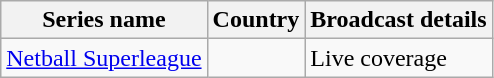<table class="wikitable">
<tr>
<th>Series name</th>
<th>Country</th>
<th>Broadcast details</th>
</tr>
<tr>
<td><a href='#'>Netball Superleague</a></td>
<td> </td>
<td>Live coverage</td>
</tr>
</table>
